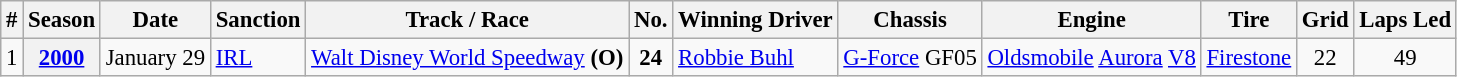<table class="wikitable" style="font-size:95%;">
<tr>
<th>#</th>
<th>Season</th>
<th>Date</th>
<th>Sanction</th>
<th>Track / Race</th>
<th>No.</th>
<th>Winning Driver</th>
<th>Chassis</th>
<th>Engine</th>
<th>Tire</th>
<th>Grid</th>
<th>Laps Led</th>
</tr>
<tr>
<td>1</td>
<th><a href='#'>2000</a></th>
<td>January 29</td>
<td><a href='#'>IRL</a></td>
<td><a href='#'>Walt Disney World Speedway</a> <strong>(O)</strong></td>
<td align=center><strong>24</strong></td>
<td> <a href='#'>Robbie Buhl</a></td>
<td><a href='#'>G-Force</a> GF05</td>
<td><a href='#'>Oldsmobile</a> <a href='#'>Aurora</a> <a href='#'>V8</a></td>
<td><a href='#'>Firestone</a></td>
<td align=center>22</td>
<td align=center>49</td>
</tr>
</table>
